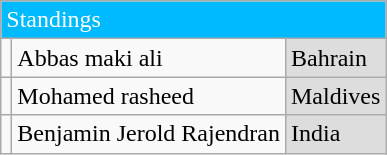<table class="wikitable">
<tr>
<td colspan="3" style="background:#00baff;color:#fff">Standings</td>
</tr>
<tr>
<td></td>
<td>Abbas maki ali</td>
<td style="background:#dddddd">Bahrain</td>
</tr>
<tr>
<td></td>
<td>Mohamed rasheed</td>
<td style="background:#dddddd"> Maldives</td>
</tr>
<tr>
<td></td>
<td>Benjamin Jerold Rajendran</td>
<td style="background:#dddddd"> India</td>
</tr>
</table>
